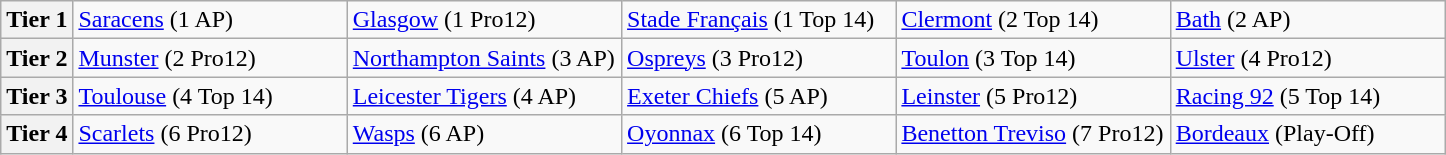<table class="wikitable">
<tr>
<th width=5%>Tier 1</th>
<td width=19%> <a href='#'>Saracens</a> (1 AP)</td>
<td width=19%> <a href='#'>Glasgow</a> (1 Pro12)</td>
<td width=19%> <a href='#'>Stade Français</a> (1 Top 14)</td>
<td width=19%> <a href='#'>Clermont</a> (2 Top 14)</td>
<td width=19%> <a href='#'>Bath</a> (2 AP)</td>
</tr>
<tr>
<th width=5%>Tier 2</th>
<td width=19%> <a href='#'>Munster</a> (2 Pro12)</td>
<td width=19%> <a href='#'>Northampton Saints</a> (3 AP)</td>
<td width=19%> <a href='#'>Ospreys</a> (3 Pro12)</td>
<td width=19%> <a href='#'>Toulon</a> (3 Top 14)</td>
<td width=19%> <a href='#'>Ulster</a> (4 Pro12)</td>
</tr>
<tr>
<th width=5%>Tier 3</th>
<td width=19%> <a href='#'>Toulouse</a> (4 Top 14)</td>
<td width=19%> <a href='#'>Leicester Tigers</a> (4 AP)</td>
<td width=19%> <a href='#'>Exeter Chiefs</a> (5 AP)</td>
<td width=19%> <a href='#'>Leinster</a> (5 Pro12)</td>
<td width=19%> <a href='#'>Racing 92</a> (5 Top 14)</td>
</tr>
<tr>
<th width=5%>Tier 4</th>
<td width=19%> <a href='#'>Scarlets</a> (6 Pro12)</td>
<td width=19%> <a href='#'>Wasps</a> (6 AP)</td>
<td width=19%> <a href='#'>Oyonnax</a> (6 Top 14)</td>
<td width=19%> <a href='#'>Benetton Treviso</a> (7 Pro12)</td>
<td width=19%> <a href='#'>Bordeaux</a> (Play-Off)</td>
</tr>
</table>
